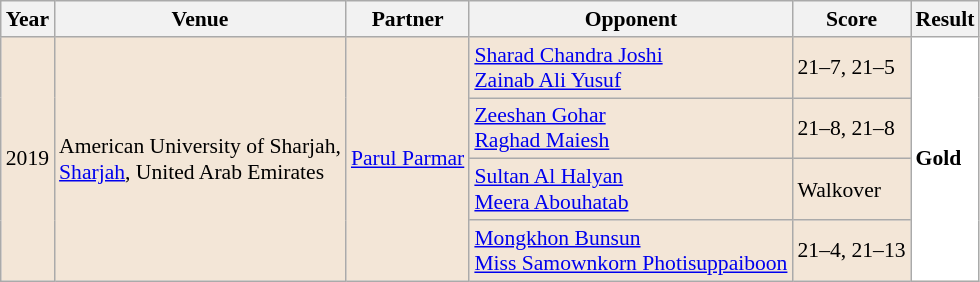<table class="sortable wikitable" style="font-size: 90%;">
<tr>
<th>Year</th>
<th>Venue</th>
<th>Partner</th>
<th>Opponent</th>
<th>Score</th>
<th>Result</th>
</tr>
<tr style="background:#F3E6D7">
<td rowspan="4" align="center">2019</td>
<td rowspan="4" align="left">American University of Sharjah,<br><a href='#'>Sharjah</a>, United Arab Emirates</td>
<td rowspan="4" align="left"> <a href='#'>Parul Parmar</a></td>
<td align="left"> <a href='#'>Sharad Chandra Joshi</a> <br>  <a href='#'>Zainab Ali Yusuf</a></td>
<td align="left">21–7, 21–5</td>
<td rowspan="4" style="text-align:left; background:white"> <strong>Gold</strong></td>
</tr>
<tr style="background:#F3E6D7">
<td align="left"> <a href='#'>Zeeshan Gohar</a> <br>  <a href='#'>Raghad Maiesh</a></td>
<td align="left">21–8, 21–8</td>
</tr>
<tr style="background:#F3E6D7">
<td align="left"> <a href='#'>Sultan Al Halyan</a><br>  <a href='#'>Meera Abouhatab</a></td>
<td align="left">Walkover</td>
</tr>
<tr style="background:#F3E6D7">
<td align="left"> <a href='#'>Mongkhon Bunsun</a> <br>  <a href='#'>Miss Samownkorn Photisuppaiboon</a></td>
<td align="left">21–4, 21–13</td>
</tr>
</table>
